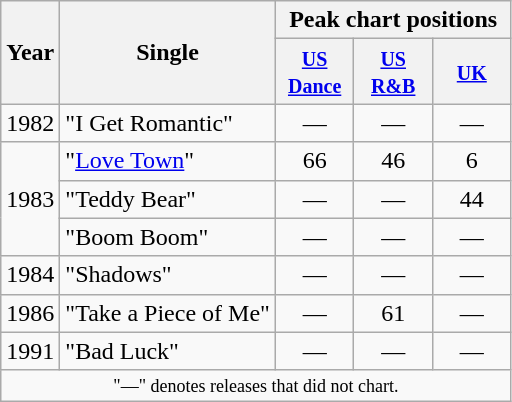<table class="wikitable">
<tr>
<th scope="col" rowspan="2">Year</th>
<th scope="col" rowspan="2">Single</th>
<th scope="col" colspan="4">Peak chart positions</th>
</tr>
<tr>
<th style="width:45px;"><small><a href='#'>US Dance</a></small><br></th>
<th style="width:45px;"><small><a href='#'>US R&B</a></small><br></th>
<th style="width:45px;"><small><a href='#'>UK</a></small><br></th>
</tr>
<tr>
<td rowspan="1">1982</td>
<td>"I Get Romantic"</td>
<td align=center>—</td>
<td align=center>—</td>
<td align=center>—</td>
</tr>
<tr>
<td rowspan="3">1983</td>
<td>"<a href='#'>Love Town</a>"</td>
<td align=center>66</td>
<td align=center>46</td>
<td align=center>6</td>
</tr>
<tr>
<td>"Teddy Bear"</td>
<td align=center>—</td>
<td align=center>—</td>
<td align=center>44</td>
</tr>
<tr>
<td>"Boom Boom"</td>
<td align=center>—</td>
<td align=center>—</td>
<td align=center>—</td>
</tr>
<tr>
<td rowspan="1">1984</td>
<td>"Shadows"</td>
<td align=center>—</td>
<td align=center>—</td>
<td align=center>—</td>
</tr>
<tr>
<td rowspan="1">1986</td>
<td>"Take a Piece of Me"</td>
<td align=center>—</td>
<td align=center>61</td>
<td align=center>—</td>
</tr>
<tr>
<td rowspan="1">1991</td>
<td>"Bad Luck"</td>
<td align=center>—</td>
<td align=center>—</td>
<td align=center>—</td>
</tr>
<tr>
<td colspan="5" style="text-align:center; font-size:9pt;">"—" denotes releases that did not chart.</td>
</tr>
</table>
